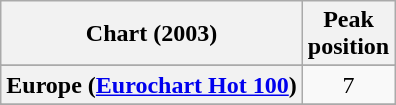<table class="wikitable sortable plainrowheaders" style="text-align:center">
<tr>
<th>Chart (2003)</th>
<th>Peak<br>position</th>
</tr>
<tr>
</tr>
<tr>
<th scope="row">Europe (<a href='#'>Eurochart Hot 100</a>)</th>
<td>7</td>
</tr>
<tr>
</tr>
<tr>
</tr>
</table>
